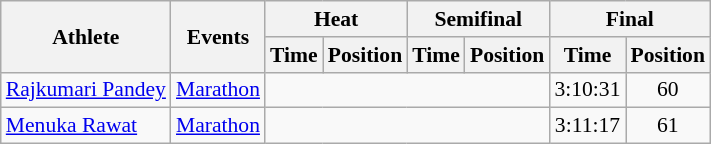<table class=wikitable style="font-size:90%">
<tr>
<th rowspan="2">Athlete</th>
<th rowspan="2">Events</th>
<th colspan="2">Heat</th>
<th colspan="2">Semifinal</th>
<th colspan="2">Final</th>
</tr>
<tr>
<th>Time</th>
<th>Position</th>
<th>Time</th>
<th>Position</th>
<th>Time</th>
<th>Position</th>
</tr>
<tr>
<td><a href='#'>Rajkumari Pandey</a></td>
<td><a href='#'>Marathon</a></td>
<td align=center colspan="4"></td>
<td align=center>3:10:31</td>
<td align=center>60</td>
</tr>
<tr>
<td><a href='#'>Menuka Rawat</a></td>
<td><a href='#'>Marathon</a></td>
<td align=center colspan="4"></td>
<td align=center>3:11:17</td>
<td align=center>61</td>
</tr>
</table>
